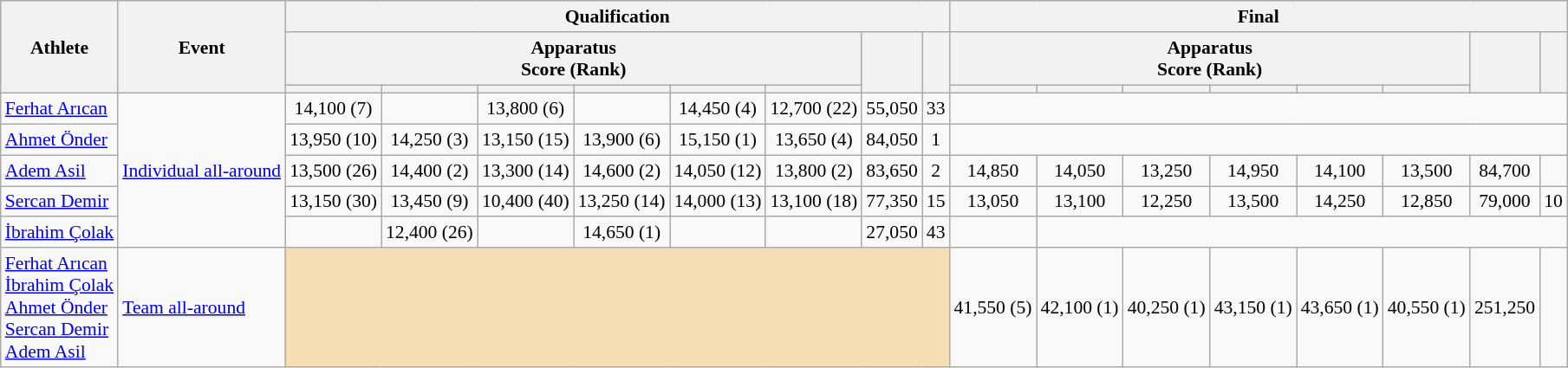<table class=wikitable style="font-size:90%; text-align:center">
<tr>
<th rowspan=3>Athlete</th>
<th rowspan=3>Event</th>
<th colspan=8>Qualification</th>
<th colspan=8>Final</th>
</tr>
<tr>
<th colspan=6>Apparatus<br>Score (Rank)</th>
<th rowspan=2></th>
<th rowspan=2></th>
<th colspan=6>Apparatus<br>Score (Rank)</th>
<th rowspan=2></th>
<th rowspan=2></th>
</tr>
<tr>
<th></th>
<th></th>
<th></th>
<th></th>
<th></th>
<th></th>
<th></th>
<th></th>
<th></th>
<th></th>
<th></th>
<th></th>
</tr>
<tr>
<td align=left><a href='#'>Ferhat Arıcan</a></td>
<td align=left rowspan=5><a href='#'>Individual all-around</a></td>
<td>14,100 (7)</td>
<td></td>
<td>13,800 (6)</td>
<td></td>
<td>14,450 (4)</td>
<td>12,700 (22)</td>
<td>55,050</td>
<td>33</td>
<td colspan=8></td>
</tr>
<tr>
<td align=left><a href='#'>Ahmet Önder</a></td>
<td>13,950 (10)</td>
<td>14,250 (3)</td>
<td>13,150 (15)</td>
<td>13,900 (6)</td>
<td>15,150 (1)</td>
<td>13,650 (4)</td>
<td>84,050</td>
<td>1</td>
<td colspan=8></td>
</tr>
<tr>
<td align=left><a href='#'>Adem Asil</a></td>
<td>13,500 (26)</td>
<td>14,400 (2)</td>
<td>13,300 (14)</td>
<td>14,600 (2)</td>
<td>14,050 (12)</td>
<td>13,800 (2)</td>
<td>83,650</td>
<td>2</td>
<td>14,850</td>
<td>14,050</td>
<td>13,250</td>
<td>14,950</td>
<td>14,100</td>
<td>13,500</td>
<td>84,700</td>
<td></td>
</tr>
<tr>
<td align=left><a href='#'>Sercan Demir</a></td>
<td>13,150 (30)</td>
<td>13,450 (9)</td>
<td>10,400 (40)</td>
<td>13,250 (14)</td>
<td>14,000 (13)</td>
<td>13,100 (18)</td>
<td>77,350</td>
<td>15</td>
<td>13,050</td>
<td>13,100</td>
<td>12,250</td>
<td>13,500</td>
<td>14,250</td>
<td>12,850</td>
<td>79,000</td>
<td>10</td>
</tr>
<tr>
<td align=left><a href='#'>İbrahim Çolak</a></td>
<td></td>
<td>12,400 (26)</td>
<td></td>
<td>14,650 (1)</td>
<td></td>
<td></td>
<td>27,050</td>
<td>43</td>
<td></td>
</tr>
<tr>
<td align=left><a href='#'>Ferhat Arıcan</a><br><a href='#'>İbrahim Çolak</a><br><a href='#'>Ahmet Önder</a><br><a href='#'>Sercan Demir</a><br><a href='#'>Adem Asil</a></td>
<td align=left><a href='#'>Team all-around</a></td>
<td colspan=8 bgcolor=wheat></td>
<td>41,550 (5)</td>
<td>42,100 (1)</td>
<td>40,250 (1)</td>
<td>43,150 (1)</td>
<td>43,650 (1)</td>
<td>40,550 (1)</td>
<td>251,250</td>
<td></td>
</tr>
</table>
